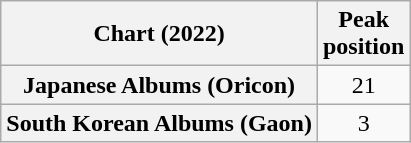<table class="wikitable sortable plainrowheaders" style="text-align:center">
<tr>
<th scope="col">Chart (2022)</th>
<th scope="col">Peak<br>position</th>
</tr>
<tr>
<th scope="row">Japanese Albums (Oricon)</th>
<td>21</td>
</tr>
<tr>
<th scope="row">South Korean Albums (Gaon)</th>
<td>3</td>
</tr>
</table>
